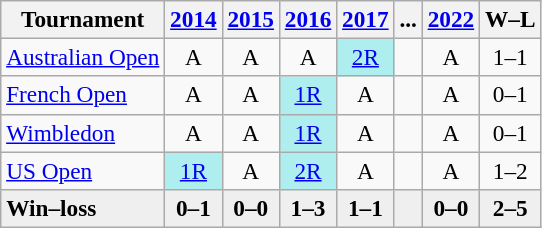<table class="wikitable nowrap" style="text-align:center;font-size:97%">
<tr>
<th>Tournament</th>
<th><a href='#'>2014</a></th>
<th><a href='#'>2015</a></th>
<th><a href='#'>2016</a></th>
<th><a href='#'>2017</a></th>
<th>...</th>
<th><a href='#'>2022</a></th>
<th>W–L</th>
</tr>
<tr>
<td style="text-align:left;"><a href='#'>Australian Open</a></td>
<td>A</td>
<td>A</td>
<td>A</td>
<td style="background:#afeeee;"><a href='#'>2R</a></td>
<td></td>
<td>A</td>
<td>1–1</td>
</tr>
<tr>
<td style="text-align:left;"><a href='#'>French Open</a></td>
<td>A</td>
<td>A</td>
<td style="background:#afeeee;"><a href='#'>1R</a></td>
<td>A</td>
<td></td>
<td>A</td>
<td>0–1</td>
</tr>
<tr>
<td style="text-align:left;"><a href='#'>Wimbledon</a></td>
<td>A</td>
<td>A</td>
<td style="background:#afeeee;"><a href='#'>1R</a></td>
<td>A</td>
<td></td>
<td>A</td>
<td>0–1</td>
</tr>
<tr>
<td style="text-align:left;"><a href='#'>US Open</a></td>
<td style="background:#afeeee;"><a href='#'>1R</a></td>
<td>A</td>
<td style="background:#afeeee;"><a href='#'>2R</a></td>
<td>A</td>
<td></td>
<td>A</td>
<td>1–2</td>
</tr>
<tr style=background:#efefef;font-weight:bold>
<td style="text-align:left;">Win–loss</td>
<td>0–1</td>
<td>0–0</td>
<td>1–3</td>
<td>1–1</td>
<td></td>
<td>0–0</td>
<td>2–5</td>
</tr>
</table>
